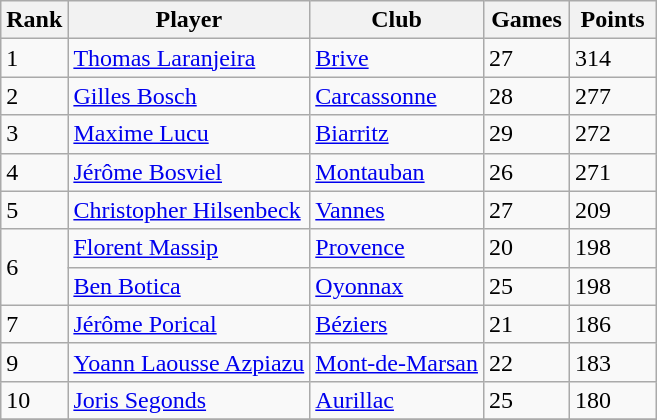<table class="wikitable" style="text-align:left">
<tr>
<th>Rank</th>
<th>Player</th>
<th>Club</th>
<th style="width:50px;">Games</th>
<th style="width:50px;">Points</th>
</tr>
<tr>
<td>1</td>
<td> <a href='#'>Thomas Laranjeira</a></td>
<td><a href='#'>Brive</a></td>
<td>27</td>
<td>314</td>
</tr>
<tr>
<td>2</td>
<td> <a href='#'>Gilles Bosch</a></td>
<td><a href='#'>Carcassonne</a></td>
<td>28</td>
<td>277</td>
</tr>
<tr>
<td>3</td>
<td> <a href='#'>Maxime Lucu</a></td>
<td><a href='#'>Biarritz</a></td>
<td>29</td>
<td>272</td>
</tr>
<tr>
<td>4</td>
<td> <a href='#'>Jérôme Bosviel</a></td>
<td><a href='#'>Montauban</a></td>
<td>26</td>
<td>271</td>
</tr>
<tr>
<td>5</td>
<td> <a href='#'>Christopher Hilsenbeck</a></td>
<td><a href='#'>Vannes</a></td>
<td>27</td>
<td>209</td>
</tr>
<tr>
<td rowspan=2>6</td>
<td> <a href='#'>Florent Massip</a></td>
<td><a href='#'>Provence</a></td>
<td>20</td>
<td>198</td>
</tr>
<tr>
<td> <a href='#'>Ben Botica</a></td>
<td><a href='#'>Oyonnax</a></td>
<td>25</td>
<td>198</td>
</tr>
<tr>
<td>7</td>
<td> <a href='#'>Jérôme Porical</a></td>
<td><a href='#'>Béziers</a></td>
<td>21</td>
<td>186</td>
</tr>
<tr>
<td>9</td>
<td> <a href='#'>Yoann Laousse Azpiazu</a></td>
<td><a href='#'>Mont-de-Marsan</a></td>
<td>22</td>
<td>183</td>
</tr>
<tr>
<td>10</td>
<td> <a href='#'>Joris Segonds</a></td>
<td><a href='#'>Aurillac</a></td>
<td>25</td>
<td>180</td>
</tr>
<tr>
</tr>
</table>
